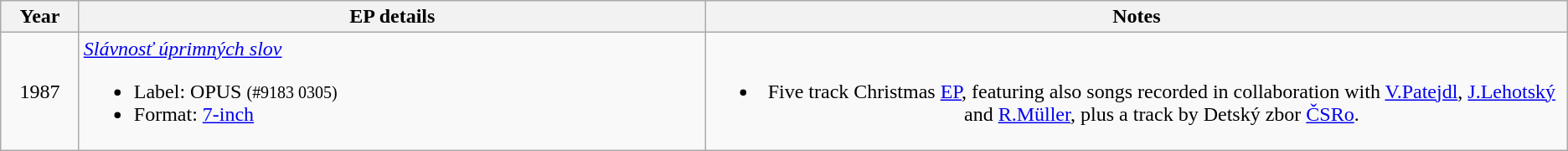<table class=wikitable style=text-align:center>
<tr>
<th width=5%>Year</th>
<th width=40%>EP details</th>
<th width=55%>Notes</th>
</tr>
<tr>
<td>1987</td>
<td style=text-align:left><em><a href='#'>Slávnosť úprimných slov</a></em><br><ul><li>Label: OPUS <small>(#9183 0305)</small></li><li>Format: <a href='#'>7-inch</a></li></ul></td>
<td><br><ul><li>Five track Christmas <a href='#'>EP</a>, featuring also songs recorded in collaboration with <a href='#'>V.Patejdl</a>, <a href='#'>J.Lehotský</a> and <a href='#'>R.Müller</a>, plus a track by Detský zbor <a href='#'>ČSRo</a>.</li></ul></td>
</tr>
</table>
